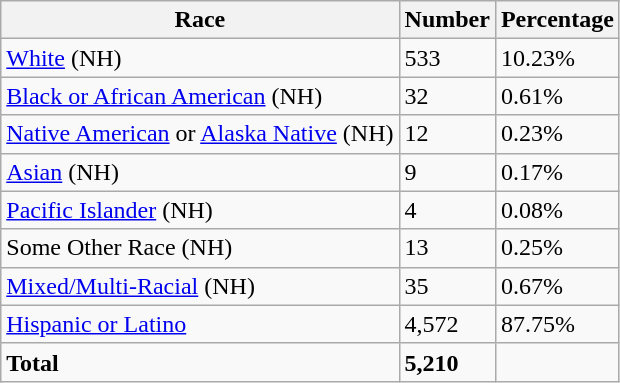<table class="wikitable">
<tr>
<th>Race</th>
<th>Number</th>
<th>Percentage</th>
</tr>
<tr>
<td><a href='#'>White</a> (NH)</td>
<td>533</td>
<td>10.23%</td>
</tr>
<tr>
<td><a href='#'>Black or African American</a> (NH)</td>
<td>32</td>
<td>0.61%</td>
</tr>
<tr>
<td><a href='#'>Native American</a> or <a href='#'>Alaska Native</a> (NH)</td>
<td>12</td>
<td>0.23%</td>
</tr>
<tr>
<td><a href='#'>Asian</a> (NH)</td>
<td>9</td>
<td>0.17%</td>
</tr>
<tr>
<td><a href='#'>Pacific Islander</a> (NH)</td>
<td>4</td>
<td>0.08%</td>
</tr>
<tr>
<td>Some Other Race (NH)</td>
<td>13</td>
<td>0.25%</td>
</tr>
<tr>
<td><a href='#'>Mixed/Multi-Racial</a> (NH)</td>
<td>35</td>
<td>0.67%</td>
</tr>
<tr>
<td><a href='#'>Hispanic or Latino</a></td>
<td>4,572</td>
<td>87.75%</td>
</tr>
<tr>
<td><strong>Total</strong></td>
<td><strong>5,210</strong></td>
<td></td>
</tr>
</table>
